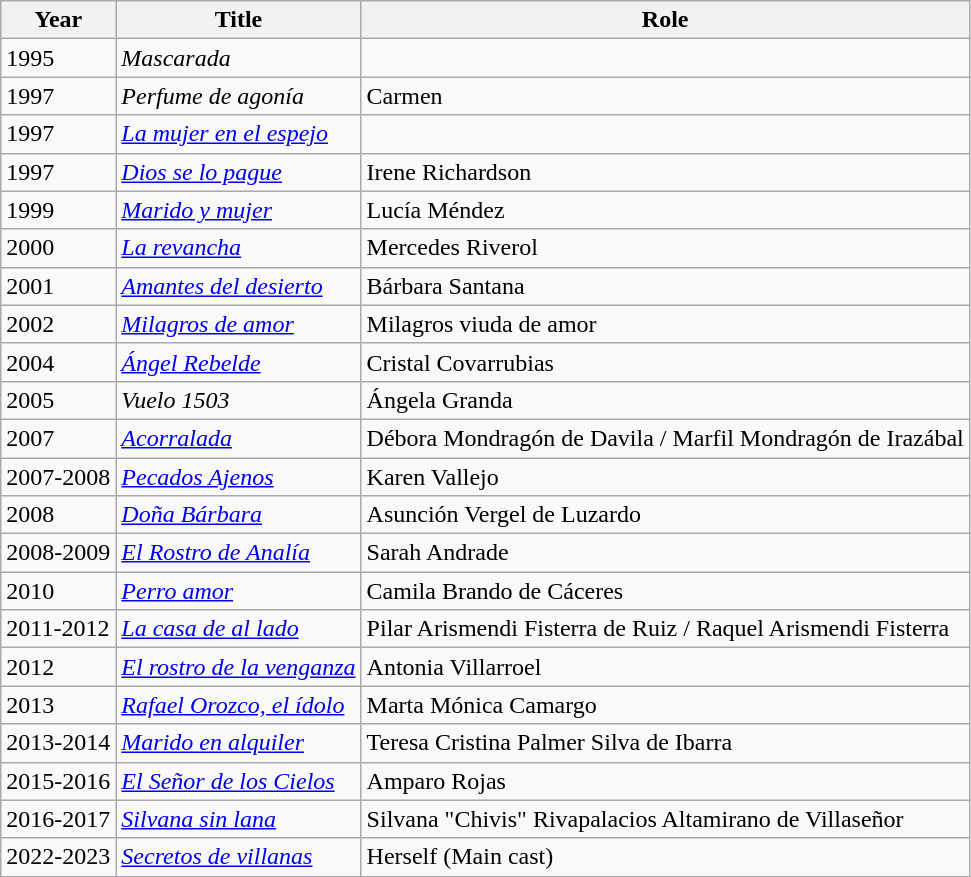<table class="wikitable sortable">
<tr>
<th>Year</th>
<th>Title</th>
<th>Role</th>
</tr>
<tr>
<td>1995</td>
<td><em>Mascarada</em></td>
<td></td>
</tr>
<tr>
<td>1997</td>
<td><em>Perfume de agonía</em></td>
<td>Carmen</td>
</tr>
<tr>
<td>1997</td>
<td><em><a href='#'>La mujer en el espejo</a></em></td>
<td></td>
</tr>
<tr>
<td>1997</td>
<td><em><a href='#'>Dios se lo pague</a></em></td>
<td>Irene Richardson</td>
</tr>
<tr>
<td>1999</td>
<td><em><a href='#'>Marido y mujer</a></em></td>
<td>Lucía Méndez</td>
</tr>
<tr>
<td>2000</td>
<td><em><a href='#'>La revancha</a></em></td>
<td>Mercedes Riverol</td>
</tr>
<tr>
<td>2001</td>
<td><em><a href='#'>Amantes del desierto</a></em></td>
<td>Bárbara Santana</td>
</tr>
<tr>
<td>2002</td>
<td><em><a href='#'>Milagros de amor</a></em></td>
<td>Milagros viuda de amor</td>
</tr>
<tr>
<td>2004</td>
<td><em><a href='#'>Ángel Rebelde</a></em></td>
<td>Cristal Covarrubias</td>
</tr>
<tr>
<td>2005</td>
<td><em>Vuelo 1503</em></td>
<td>Ángela Granda</td>
</tr>
<tr>
<td>2007</td>
<td><em><a href='#'>Acorralada</a></em></td>
<td>Débora Mondragón de Davila / Marfil Mondragón de Irazábal</td>
</tr>
<tr>
<td>2007-2008</td>
<td><em><a href='#'>Pecados Ajenos</a></em></td>
<td>Karen Vallejo</td>
</tr>
<tr>
<td>2008</td>
<td><em><a href='#'>Doña Bárbara</a></em></td>
<td>Asunción Vergel de Luzardo</td>
</tr>
<tr>
<td>2008-2009</td>
<td><em><a href='#'>El Rostro de Analía</a></em></td>
<td>Sarah Andrade</td>
</tr>
<tr>
<td>2010</td>
<td><em><a href='#'>Perro amor</a></em></td>
<td>Camila Brando de Cáceres</td>
</tr>
<tr>
<td>2011-2012</td>
<td><em><a href='#'>La casa de al lado</a></em></td>
<td>Pilar Arismendi Fisterra de Ruiz  / Raquel Arismendi Fisterra</td>
</tr>
<tr>
<td>2012</td>
<td><em><a href='#'>El rostro de la venganza</a></em></td>
<td>Antonia Villarroel</td>
</tr>
<tr>
<td>2013</td>
<td><em><a href='#'>Rafael Orozco, el ídolo</a></em></td>
<td>Marta Mónica Camargo</td>
</tr>
<tr>
<td>2013-2014</td>
<td><em><a href='#'>Marido en alquiler</a></em></td>
<td>Teresa Cristina Palmer Silva de Ibarra</td>
</tr>
<tr>
<td>2015-2016</td>
<td><em><a href='#'>El Señor de los Cielos</a></em></td>
<td>Amparo Rojas</td>
</tr>
<tr>
<td>2016-2017</td>
<td><em><a href='#'>Silvana sin lana</a></em></td>
<td>Silvana "Chivis" Rivapalacios Altamirano de Villaseñor</td>
</tr>
<tr>
<td>2022-2023</td>
<td><em><a href='#'>Secretos de villanas</a></em></td>
<td>Herself (Main cast)</td>
</tr>
<tr>
</tr>
</table>
